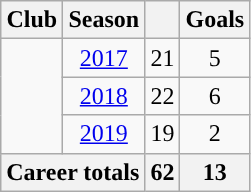<table class="wikitable" style="text-align:center;">
<tr>
<th scope="col">Club</th>
<th scope="col">Season</th>
<th scope="col"></th>
<th scope="col">Goals</th>
</tr>
<tr>
<td rowspan=3 !!><a href='#'></a></td>
<td><a href='#'>2017</a></td>
<td>21</td>
<td>5</td>
</tr>
<tr>
<td><a href='#'>2018</a></td>
<td>22</td>
<td>6</td>
</tr>
<tr>
<td><a href='#'>2019</a></td>
<td>19</td>
<td>2</td>
</tr>
<tr>
<th colspan=2 scope="row">Career totals</th>
<th>62</th>
<th>13</th>
</tr>
</table>
